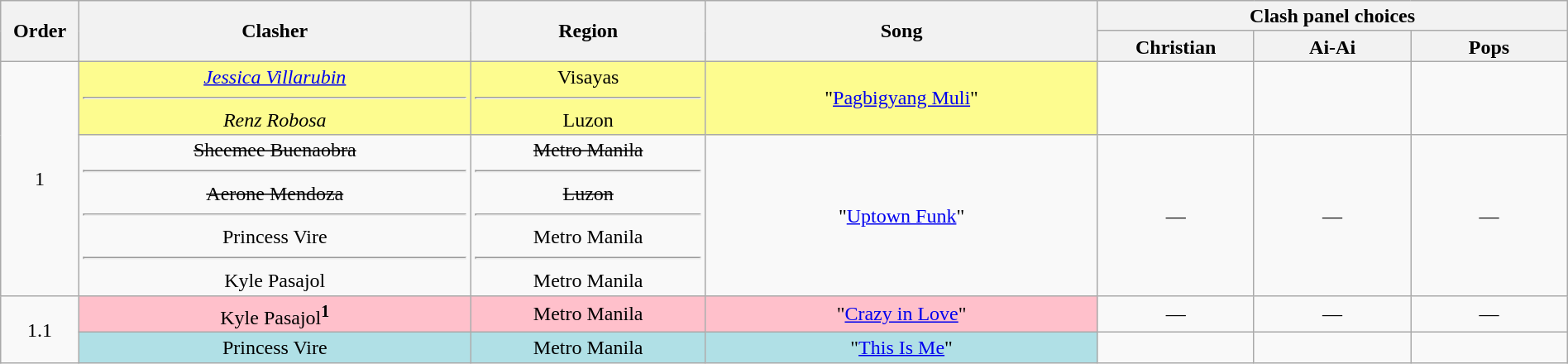<table class="wikitable" style="text-align:center; line-height:17px; width:100%;">
<tr>
<th rowspan="2" width="5%">Order</th>
<th rowspan="2" width="25%">Clasher</th>
<th rowspan="2">Region</th>
<th rowspan="2" width="25%">Song</th>
<th colspan="3" width="30%">Clash panel choices</th>
</tr>
<tr>
<th width="10%">Christian</th>
<th width="10%">Ai-Ai</th>
<th width="10%">Pops</th>
</tr>
<tr>
<td rowspan="2">1</td>
<td style="background:#fdfc8f;"><em><a href='#'>Jessica Villarubin</a></em><hr><em>Renz Robosa</em></td>
<td style="background:#fdfc8f;">Visayas<hr>Luzon</td>
<td style="background:#fdfc8f;">"<a href='#'>Pagbigyang Muli</a>"</td>
<td><strong></strong></td>
<td><strong></strong></td>
<td><strong></strong></td>
</tr>
<tr>
<td><s>Sheemee Buenaobra</s><hr><s>Aerone Mendoza</s><hr>Princess Vire<hr>Kyle Pasajol</td>
<td><s>Metro Manila</s><hr> <s>Luzon</s><hr>Metro Manila<hr>Metro Manila</td>
<td>"<a href='#'>Uptown Funk</a>"</td>
<td>—</td>
<td>—</td>
<td>—</td>
</tr>
<tr>
<td rowspan="2">1.1</td>
<td style="background:pink;">Kyle Pasajol<sup><strong>1</strong></sup></td>
<td style="background:pink;">Metro Manila</td>
<td style="background:pink;">"<a href='#'>Crazy in Love</a>"</td>
<td>—</td>
<td>—</td>
<td>—</td>
</tr>
<tr>
<td style="background:#b0e0e6;">Princess Vire</td>
<td style="background:#b0e0e6;">Metro Manila</td>
<td style="background:#b0e0e6;">"<a href='#'>This Is Me</a>"</td>
<td><strong></strong></td>
<td><strong></strong></td>
<td><strong></strong></td>
</tr>
</table>
